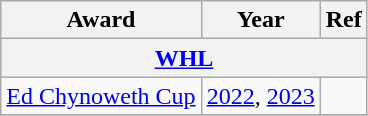<table class="wikitable">
<tr>
<th>Award</th>
<th>Year</th>
<th>Ref</th>
</tr>
<tr ALIGN="center" bgcolor="#e0e0e0">
<th colspan="4"><a href='#'>WHL</a></th>
</tr>
<tr>
<td><a href='#'>Ed Chynoweth Cup</a></td>
<td><a href='#'>2022</a>, <a href='#'>2023</a></td>
<td></td>
</tr>
<tr>
</tr>
</table>
